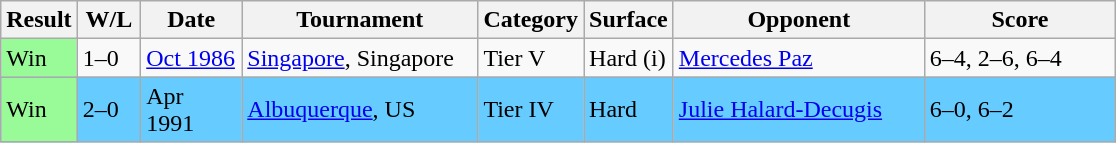<table class="sortable wikitable">
<tr>
<th>Result</th>
<th style="width:35px" class="unsortable">W/L</th>
<th style="width:60px">Date</th>
<th style="width:150px">Tournament</th>
<th style="width:50px">Category</th>
<th style="width:50px">Surface</th>
<th style="width:160px">Opponent</th>
<th style="width:120px" class="unsortable">Score</th>
</tr>
<tr>
<td style="background:#98fb98;">Win</td>
<td>1–0</td>
<td><a href='#'>Oct 1986</a></td>
<td><a href='#'>Singapore</a>, Singapore</td>
<td>Tier V</td>
<td>Hard (i)</td>
<td> <a href='#'>Mercedes Paz</a></td>
<td>6–4, 2–6, 6–4</td>
</tr>
<tr style="background:#6cf;">
<td style="background:#98fb98;">Win</td>
<td>2–0</td>
<td>Apr 1991</td>
<td><a href='#'>Albuquerque</a>, US</td>
<td>Tier IV</td>
<td>Hard</td>
<td> <a href='#'>Julie Halard-Decugis</a></td>
<td>6–0, 6–2</td>
</tr>
</table>
